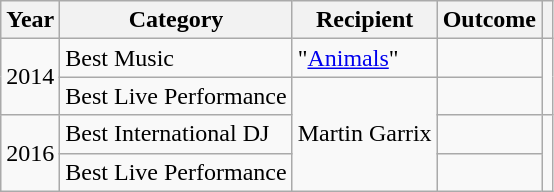<table class="wikitable plainrowheaders sortable">
<tr>
<th scope="col">Year</th>
<th scope="col">Category</th>
<th scope="col">Recipient</th>
<th scope="col">Outcome</th>
<th scope="col" class="unsortable"></th>
</tr>
<tr>
<td rowspan="2">2014</td>
<td>Best Music</td>
<td>"<a href='#'>Animals</a>"</td>
<td></td>
<td style="text-align:center;" rowspan="2"></td>
</tr>
<tr>
<td>Best Live Performance</td>
<td rowspan="3">Martin Garrix</td>
<td></td>
</tr>
<tr>
<td rowspan="2">2016</td>
<td>Best International DJ</td>
<td></td>
<td style="text-align:center;" rowspan="2"></td>
</tr>
<tr>
<td>Best Live Performance</td>
<td></td>
</tr>
</table>
